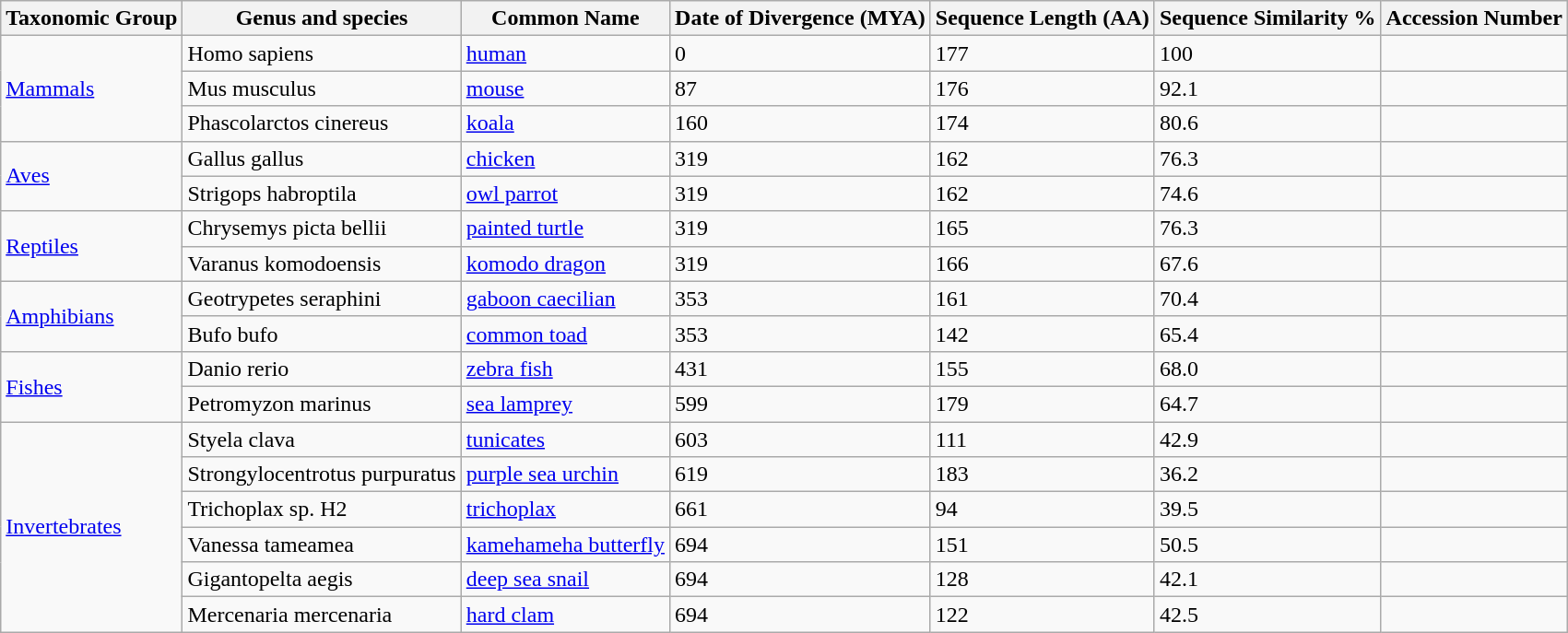<table class="wikitable">
<tr>
<th>Taxonomic Group</th>
<th>Genus and species</th>
<th>Common Name</th>
<th>Date of Divergence (MYA)</th>
<th>Sequence Length (AA)</th>
<th>Sequence Similarity %</th>
<th>Accession Number</th>
</tr>
<tr>
<td rowspan="3"><a href='#'>Mammals</a></td>
<td>Homo sapiens</td>
<td><a href='#'>human</a></td>
<td>0</td>
<td>177</td>
<td>100</td>
<td></td>
</tr>
<tr>
<td>Mus musculus</td>
<td><a href='#'>mouse</a></td>
<td>87</td>
<td>176</td>
<td>92.1</td>
<td></td>
</tr>
<tr>
<td>Phascolarctos cinereus</td>
<td><a href='#'>koala</a></td>
<td>160</td>
<td>174</td>
<td>80.6</td>
<td></td>
</tr>
<tr>
<td rowspan="2"><a href='#'>Aves</a></td>
<td>Gallus gallus</td>
<td><a href='#'>chicken</a></td>
<td>319</td>
<td>162</td>
<td>76.3</td>
<td></td>
</tr>
<tr>
<td>Strigops habroptila</td>
<td><a href='#'>owl parrot</a></td>
<td>319</td>
<td>162</td>
<td>74.6</td>
<td></td>
</tr>
<tr>
<td rowspan="2"><a href='#'>Reptiles</a></td>
<td>Chrysemys picta bellii</td>
<td><a href='#'>painted turtle</a></td>
<td>319</td>
<td>165</td>
<td>76.3</td>
<td></td>
</tr>
<tr>
<td>Varanus komodoensis</td>
<td><a href='#'>komodo dragon</a></td>
<td>319</td>
<td>166</td>
<td>67.6</td>
<td></td>
</tr>
<tr>
<td rowspan="2"><a href='#'>Amphibians</a></td>
<td>Geotrypetes seraphini</td>
<td><a href='#'>gaboon caecilian</a></td>
<td>353</td>
<td>161</td>
<td>70.4</td>
<td></td>
</tr>
<tr>
<td>Bufo bufo</td>
<td><a href='#'>common toad</a></td>
<td>353</td>
<td>142</td>
<td>65.4</td>
<td></td>
</tr>
<tr>
<td rowspan="2"><a href='#'>Fishes</a></td>
<td>Danio rerio</td>
<td><a href='#'>zebra fish</a></td>
<td>431</td>
<td>155</td>
<td>68.0</td>
<td></td>
</tr>
<tr>
<td>Petromyzon marinus</td>
<td><a href='#'>sea lamprey</a></td>
<td>599</td>
<td>179</td>
<td>64.7</td>
<td></td>
</tr>
<tr>
<td rowspan="6"><a href='#'>Invertebrates</a></td>
<td>Styela clava</td>
<td><a href='#'>tunicates</a></td>
<td>603</td>
<td>111</td>
<td>42.9</td>
<td></td>
</tr>
<tr>
<td>Strongylocentrotus purpuratus</td>
<td><a href='#'>purple sea urchin</a></td>
<td>619</td>
<td>183</td>
<td>36.2</td>
<td></td>
</tr>
<tr>
<td>Trichoplax sp. H2</td>
<td><a href='#'>trichoplax</a></td>
<td>661</td>
<td>94</td>
<td>39.5</td>
<td></td>
</tr>
<tr>
<td>Vanessa tameamea</td>
<td><a href='#'>kamehameha butterfly</a></td>
<td>694</td>
<td>151</td>
<td>50.5</td>
<td></td>
</tr>
<tr>
<td>Gigantopelta aegis</td>
<td><a href='#'>deep sea snail</a></td>
<td>694</td>
<td>128</td>
<td>42.1</td>
<td></td>
</tr>
<tr>
<td>Mercenaria mercenaria</td>
<td><a href='#'>hard clam</a></td>
<td>694</td>
<td>122</td>
<td>42.5</td>
<td></td>
</tr>
</table>
